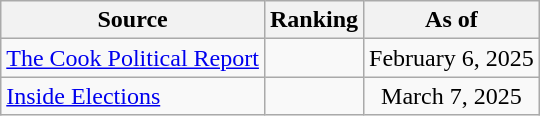<table class="wikitable" style="text-align:center">
<tr>
<th>Source</th>
<th>Ranking</th>
<th>As of</th>
</tr>
<tr>
<td align=left><a href='#'>The Cook Political Report</a></td>
<td></td>
<td>February 6, 2025</td>
</tr>
<tr>
<td align=left><a href='#'>Inside Elections</a></td>
<td></td>
<td>March 7, 2025</td>
</tr>
</table>
